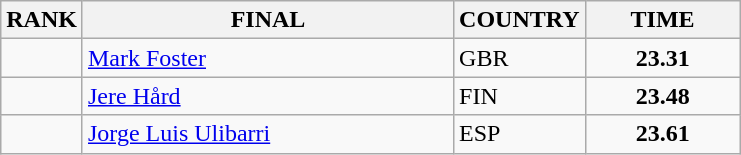<table class="wikitable">
<tr>
<th>RANK</th>
<th align="left" style="width: 15em">FINAL</th>
<th>COUNTRY</th>
<th style="width: 6em">TIME</th>
</tr>
<tr>
<td align="center"></td>
<td><a href='#'>Mark Foster</a></td>
<td> GBR</td>
<td align="center"><strong>23.31</strong></td>
</tr>
<tr>
<td align="center"></td>
<td><a href='#'>Jere Hård</a></td>
<td> FIN</td>
<td align="center"><strong>23.48</strong></td>
</tr>
<tr>
<td align="center"></td>
<td><a href='#'>Jorge Luis Ulibarri</a></td>
<td> ESP</td>
<td align="center"><strong>23.61</strong></td>
</tr>
</table>
